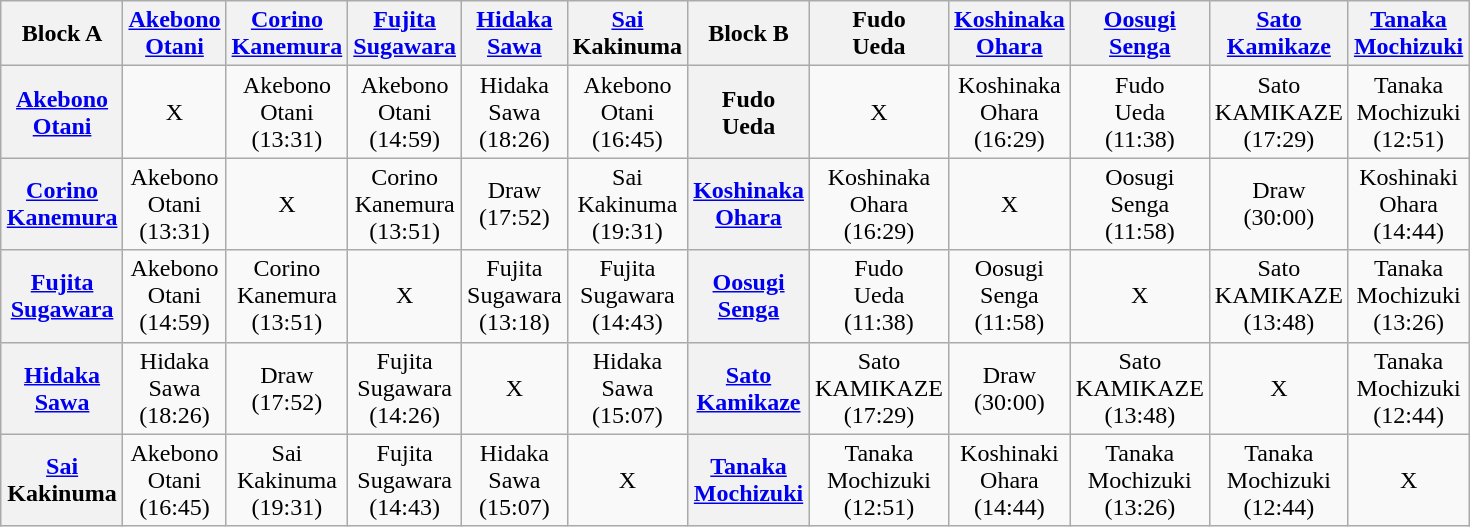<table class="wikitable" style="text-align:center; margin: 1em auto 1em auto">
<tr>
<th>Block A</th>
<th><a href='#'>Akebono</a><br><a href='#'>Otani</a></th>
<th><a href='#'>Corino</a><br><a href='#'>Kanemura</a></th>
<th><a href='#'>Fujita</a><br><a href='#'>Sugawara</a></th>
<th><a href='#'>Hidaka</a><br><a href='#'>Sawa</a></th>
<th><a href='#'>Sai</a><br>Kakinuma</th>
<th>Block B</th>
<th>Fudo<br>Ueda</th>
<th><a href='#'>Koshinaka</a><br><a href='#'>Ohara</a></th>
<th><a href='#'>Oosugi</a><br><a href='#'>Senga</a></th>
<th><a href='#'>Sato</a><br><a href='#'>Kamikaze</a></th>
<th><a href='#'>Tanaka</a><br><a href='#'>Mochizuki</a></th>
</tr>
<tr>
<th><a href='#'>Akebono</a><br><a href='#'>Otani</a></th>
<td>X</td>
<td>Akebono<br>Otani<br>(13:31)</td>
<td>Akebono<br>Otani<br>(14:59)</td>
<td>Hidaka<br>Sawa<br>(18:26)</td>
<td>Akebono<br>Otani<br>(16:45)</td>
<th>Fudo<br>Ueda</th>
<td>X</td>
<td>Koshinaka<br>Ohara<br>(16:29)</td>
<td>Fudo<br>Ueda<br>(11:38)</td>
<td>Sato<br>KAMIKAZE<br>(17:29)</td>
<td>Tanaka<br>Mochizuki<br>(12:51)</td>
</tr>
<tr>
<th><a href='#'>Corino</a><br><a href='#'>Kanemura</a></th>
<td>Akebono<br>Otani<br>(13:31)</td>
<td>X</td>
<td>Corino<br>Kanemura<br>(13:51)</td>
<td>Draw<br>(17:52)</td>
<td>Sai<br>Kakinuma<br>(19:31)</td>
<th><a href='#'>Koshinaka</a><br><a href='#'>Ohara</a></th>
<td>Koshinaka<br>Ohara<br>(16:29)</td>
<td>X</td>
<td>Oosugi<br>Senga<br>(11:58)</td>
<td>Draw<br>(30:00)</td>
<td>Koshinaki<br>Ohara<br>(14:44)</td>
</tr>
<tr>
<th><a href='#'>Fujita</a><br><a href='#'>Sugawara</a></th>
<td>Akebono<br>Otani<br>(14:59)</td>
<td>Corino<br>Kanemura<br>(13:51)</td>
<td>X</td>
<td>Fujita<br>Sugawara<br>(13:18)</td>
<td>Fujita<br>Sugawara<br>(14:43)</td>
<th><a href='#'>Oosugi</a><br><a href='#'>Senga</a></th>
<td>Fudo<br>Ueda<br>(11:38)</td>
<td>Oosugi<br>Senga<br>(11:58)</td>
<td>X</td>
<td>Sato<br>KAMIKAZE<br>(13:48)</td>
<td>Tanaka<br>Mochizuki<br>(13:26)</td>
</tr>
<tr>
<th><a href='#'>Hidaka</a><br><a href='#'>Sawa</a></th>
<td>Hidaka<br>Sawa<br>(18:26)</td>
<td>Draw<br>(17:52)</td>
<td>Fujita<br>Sugawara<br>(14:26)</td>
<td>X</td>
<td>Hidaka<br>Sawa<br>(15:07)</td>
<th><a href='#'>Sato</a><br><a href='#'>Kamikaze</a></th>
<td>Sato<br>KAMIKAZE<br>(17:29)</td>
<td>Draw<br>(30:00)</td>
<td>Sato<br>KAMIKAZE<br>(13:48)</td>
<td>X</td>
<td>Tanaka<br>Mochizuki<br>(12:44)</td>
</tr>
<tr>
<th><a href='#'>Sai</a><br>Kakinuma</th>
<td>Akebono<br>Otani<br>(16:45)</td>
<td>Sai<br>Kakinuma<br>(19:31)</td>
<td>Fujita<br>Sugawara<br>(14:43)</td>
<td>Hidaka<br>Sawa<br>(15:07)</td>
<td>X</td>
<th><a href='#'>Tanaka</a><br><a href='#'>Mochizuki</a></th>
<td>Tanaka<br>Mochizuki<br>(12:51)</td>
<td>Koshinaki<br>Ohara<br>(14:44)</td>
<td>Tanaka<br>Mochizuki<br>(13:26)</td>
<td>Tanaka<br>Mochizuki<br>(12:44)</td>
<td>X</td>
</tr>
</table>
